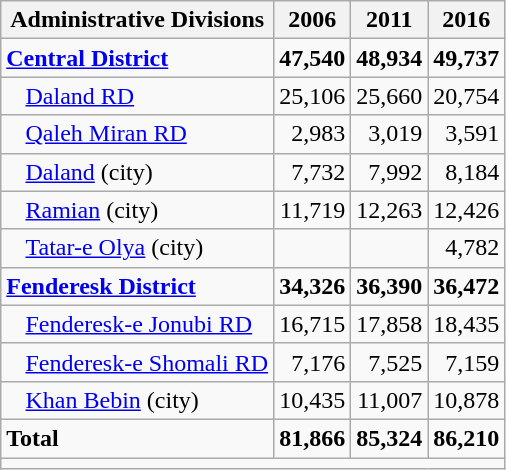<table class="wikitable">
<tr>
<th>Administrative Divisions</th>
<th>2006</th>
<th>2011</th>
<th>2016</th>
</tr>
<tr>
<td><strong><a href='#'>Central District</a></strong></td>
<td style="text-align: right;"><strong>47,540</strong></td>
<td style="text-align: right;"><strong>48,934</strong></td>
<td style="text-align: right;"><strong>49,737</strong></td>
</tr>
<tr>
<td style="padding-left: 1em;"><a href='#'>Daland RD</a></td>
<td style="text-align: right;">25,106</td>
<td style="text-align: right;">25,660</td>
<td style="text-align: right;">20,754</td>
</tr>
<tr>
<td style="padding-left: 1em;"><a href='#'>Qaleh Miran RD</a></td>
<td style="text-align: right;">2,983</td>
<td style="text-align: right;">3,019</td>
<td style="text-align: right;">3,591</td>
</tr>
<tr>
<td style="padding-left: 1em;"><a href='#'>Daland</a> (city)</td>
<td style="text-align: right;">7,732</td>
<td style="text-align: right;">7,992</td>
<td style="text-align: right;">8,184</td>
</tr>
<tr>
<td style="padding-left: 1em;"><a href='#'>Ramian</a> (city)</td>
<td style="text-align: right;">11,719</td>
<td style="text-align: right;">12,263</td>
<td style="text-align: right;">12,426</td>
</tr>
<tr>
<td style="padding-left: 1em;"><a href='#'>Tatar-e Olya</a> (city)</td>
<td style="text-align: right;"></td>
<td style="text-align: right;"></td>
<td style="text-align: right;">4,782</td>
</tr>
<tr>
<td><strong><a href='#'>Fenderesk District</a></strong></td>
<td style="text-align: right;"><strong>34,326</strong></td>
<td style="text-align: right;"><strong>36,390</strong></td>
<td style="text-align: right;"><strong>36,472</strong></td>
</tr>
<tr>
<td style="padding-left: 1em;"><a href='#'>Fenderesk-e Jonubi RD</a></td>
<td style="text-align: right;">16,715</td>
<td style="text-align: right;">17,858</td>
<td style="text-align: right;">18,435</td>
</tr>
<tr>
<td style="padding-left: 1em;"><a href='#'>Fenderesk-e Shomali RD</a></td>
<td style="text-align: right;">7,176</td>
<td style="text-align: right;">7,525</td>
<td style="text-align: right;">7,159</td>
</tr>
<tr>
<td style="padding-left: 1em;"><a href='#'>Khan Bebin</a> (city)</td>
<td style="text-align: right;">10,435</td>
<td style="text-align: right;">11,007</td>
<td style="text-align: right;">10,878</td>
</tr>
<tr>
<td><strong>Total</strong></td>
<td style="text-align: right;"><strong>81,866</strong></td>
<td style="text-align: right;"><strong>85,324</strong></td>
<td style="text-align: right;"><strong>86,210</strong></td>
</tr>
<tr>
<td colspan=4></td>
</tr>
</table>
